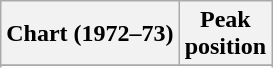<table class="wikitable sortable plainrowheaders" style="text-align:center">
<tr>
<th scope="col">Chart (1972–73)</th>
<th scope="col">Peak<br> position</th>
</tr>
<tr>
</tr>
<tr>
</tr>
</table>
